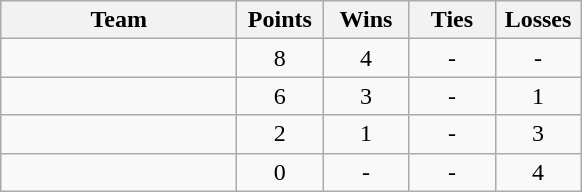<table class="wikitable" border="1" style="text-align:center">
<tr>
<th width=150>Team</th>
<th width=50>Points</th>
<th width=50>Wins</th>
<th width=50>Ties</th>
<th width=50>Losses</th>
</tr>
<tr>
<td align=left><strong></strong></td>
<td>8</td>
<td>4</td>
<td>-</td>
<td>-</td>
</tr>
<tr>
<td align=left><strong></strong></td>
<td>6</td>
<td>3</td>
<td>-</td>
<td>1</td>
</tr>
<tr>
<td align=left></td>
<td>2</td>
<td>1</td>
<td>-</td>
<td>3</td>
</tr>
<tr>
<td align=left></td>
<td>0</td>
<td>-</td>
<td>-</td>
<td>4</td>
</tr>
</table>
